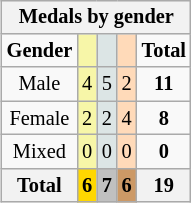<table class="wikitable" style="font-size:85%; float:right">
<tr style="background:#efefef;">
<th colspan=5>Medals by gender</th>
</tr>
<tr align=center>
<td><strong>Gender</strong></td>
<td bgcolor=#F7F6A8></td>
<td bgcolor=#DCE5E5></td>
<td bgcolor=#FFDAB9></td>
<td><strong>Total</strong></td>
</tr>
<tr align=center>
<td>Male</td>
<td style="background:#F7F6A8;">4</td>
<td style="background:#DCE5E5;">5</td>
<td style="background:#FFDAB9;">2</td>
<td><strong>11</strong></td>
</tr>
<tr align=center>
<td>Female</td>
<td style="background:#F7F6A8;">2</td>
<td style="background:#DCE5E5;">2</td>
<td style="background:#FFDAB9;">4</td>
<td><strong>8</strong></td>
</tr>
<tr align=center>
<td>Mixed</td>
<td style="background:#F7F6A8;">0</td>
<td style="background:#DCE5E5;">0</td>
<td style="background:#FFDAB9;">0</td>
<td><strong>0</strong></td>
</tr>
<tr align=center>
<th>Total</th>
<th style="background:gold">6</th>
<th style="background:silver">7</th>
<th style="background:#c96">6</th>
<th>19</th>
</tr>
</table>
